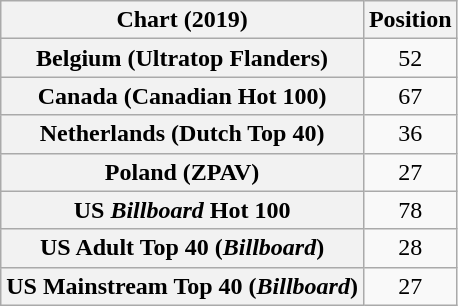<table class="wikitable sortable plainrowheaders" style="text-align:center">
<tr>
<th scope="col">Chart (2019)</th>
<th scope="col">Position</th>
</tr>
<tr>
<th scope="row">Belgium (Ultratop Flanders)</th>
<td>52</td>
</tr>
<tr>
<th scope="row">Canada (Canadian Hot 100)</th>
<td>67</td>
</tr>
<tr>
<th scope="row">Netherlands (Dutch Top 40)</th>
<td>36</td>
</tr>
<tr>
<th scope="row">Poland (ZPAV)</th>
<td>27</td>
</tr>
<tr>
<th scope="row">US <em>Billboard</em> Hot 100</th>
<td>78</td>
</tr>
<tr>
<th scope="row">US Adult Top 40 (<em>Billboard</em>)</th>
<td>28</td>
</tr>
<tr>
<th scope="row">US Mainstream Top 40 (<em>Billboard</em>)</th>
<td>27</td>
</tr>
</table>
